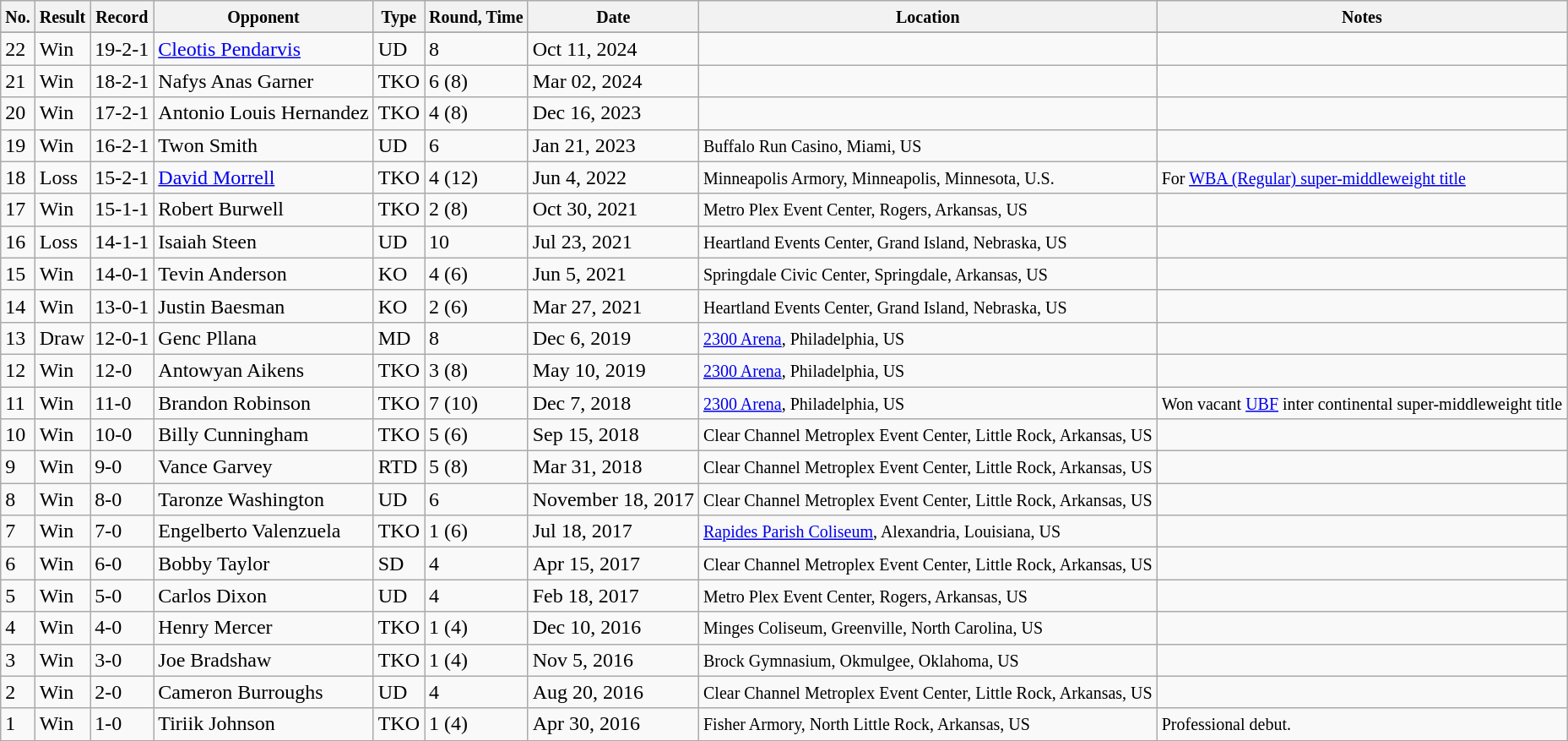<table class="wikitable">
<tr>
<th><small>No.</small></th>
<th><small>Result</small></th>
<th><small>Record</small></th>
<th><small>Opponent</small></th>
<th><small>Type</small></th>
<th><small>Round, Time</small></th>
<th><small>Date</small></th>
<th><small>Location</small></th>
<th><small>Notes</small></th>
</tr>
<tr>
</tr>
<tr>
<td>22</td>
<td> Win</td>
<td>19-2-1</td>
<td style="text-align:left;"> <a href='#'>Cleotis Pendarvis</a></td>
<td>UD</td>
<td>8</td>
<td>Oct 11, 2024</td>
<td style="text-align:left;"></td>
<td style="text-align:left;"></td>
</tr>
<tr>
<td>21</td>
<td> Win</td>
<td>18-2-1</td>
<td style="text-align:left;"> Nafys Anas Garner</td>
<td>TKO</td>
<td>6 (8) </td>
<td>Mar 02, 2024</td>
<td style="text-align:left;"></td>
<td style="text-align:left;"></td>
</tr>
<tr>
<td>20</td>
<td>Win</td>
<td>17-2-1</td>
<td> Antonio Louis Hernandez</td>
<td>TKO</td>
<td>4 (8) </td>
<td>Dec 16, 2023</td>
<td></td>
<td style="text-align:left;"></td>
</tr>
<tr>
<td>19</td>
<td>Win</td>
<td>16-2-1</td>
<td> Twon Smith</td>
<td>UD</td>
<td>6</td>
<td>Jan 21, 2023</td>
<td><small> Buffalo Run Casino, Miami, US</small></td>
<td></td>
</tr>
<tr>
<td>18</td>
<td>Loss</td>
<td>15-2-1</td>
<td> <a href='#'>David Morrell</a></td>
<td>TKO</td>
<td>4 (12) </td>
<td>Jun 4, 2022</td>
<td><small> Minneapolis Armory, Minneapolis, Minnesota, U.S.</small></td>
<td><small>For <a href='#'>WBA (Regular) super-middleweight title</a></small></td>
</tr>
<tr>
<td>17</td>
<td>Win</td>
<td>15-1-1</td>
<td> Robert Burwell</td>
<td>TKO</td>
<td>2 (8) </td>
<td>Oct 30, 2021</td>
<td><small> Metro Plex Event Center, Rogers, Arkansas, US</small></td>
<td></td>
</tr>
<tr>
<td>16</td>
<td>Loss</td>
<td>14-1-1</td>
<td> Isaiah Steen</td>
<td>UD</td>
<td>10</td>
<td>Jul 23, 2021</td>
<td><small> Heartland Events Center, Grand Island, Nebraska, US</small></td>
<td></td>
</tr>
<tr>
<td>15</td>
<td>Win</td>
<td>14-0-1</td>
<td> Tevin Anderson</td>
<td>KO</td>
<td>4 (6) </td>
<td>Jun 5, 2021</td>
<td><small> Springdale Civic Center, Springdale, Arkansas, US</small></td>
<td></td>
</tr>
<tr>
<td>14</td>
<td>Win</td>
<td>13-0-1</td>
<td> Justin Baesman</td>
<td>KO</td>
<td>2 (6) </td>
<td>Mar 27, 2021</td>
<td><small> Heartland Events Center, Grand Island, Nebraska, US</small></td>
<td></td>
</tr>
<tr>
<td>13</td>
<td>Draw</td>
<td>12-0-1</td>
<td> Genc Pllana</td>
<td>MD</td>
<td>8</td>
<td>Dec 6, 2019</td>
<td><small> <a href='#'>2300 Arena</a>, Philadelphia, US</small></td>
<td></td>
</tr>
<tr>
<td>12</td>
<td>Win</td>
<td>12-0</td>
<td> Antowyan Aikens</td>
<td>TKO</td>
<td>3 (8) </td>
<td>May 10, 2019</td>
<td><small> <a href='#'>2300 Arena</a>, Philadelphia, US</small></td>
<td></td>
</tr>
<tr>
<td>11</td>
<td>Win</td>
<td>11-0</td>
<td> Brandon Robinson</td>
<td>TKO</td>
<td>7 (10) </td>
<td>Dec 7, 2018</td>
<td><small> <a href='#'>2300 Arena</a>, Philadelphia, US</small></td>
<td><small>Won vacant <a href='#'>UBF</a> inter continental super-middleweight title</small></td>
</tr>
<tr>
<td>10</td>
<td>Win</td>
<td>10-0</td>
<td> Billy Cunningham</td>
<td>TKO</td>
<td>5 (6) </td>
<td>Sep 15, 2018</td>
<td><small> Clear Channel Metroplex Event Center, Little Rock, Arkansas, US</small></td>
<td></td>
</tr>
<tr>
<td>9</td>
<td>Win</td>
<td>9-0</td>
<td> Vance Garvey</td>
<td>RTD</td>
<td>5 (8)</td>
<td>Mar 31, 2018</td>
<td><small> Clear Channel Metroplex Event Center, Little Rock, Arkansas, US</small></td>
<td></td>
</tr>
<tr>
<td>8</td>
<td>Win</td>
<td>8-0</td>
<td> Taronze Washington</td>
<td>UD</td>
<td>6</td>
<td>November 18, 2017</td>
<td><small> Clear Channel Metroplex Event Center, Little Rock, Arkansas, US</small></td>
<td></td>
</tr>
<tr>
<td>7</td>
<td>Win</td>
<td>7-0</td>
<td> Engelberto Valenzuela</td>
<td>TKO</td>
<td>1 (6) </td>
<td>Jul 18, 2017</td>
<td><small> <a href='#'>Rapides Parish Coliseum</a>, Alexandria, Louisiana, US</small></td>
<td></td>
</tr>
<tr>
<td>6</td>
<td>Win</td>
<td>6-0</td>
<td> Bobby Taylor</td>
<td>SD</td>
<td>4</td>
<td>Apr 15, 2017</td>
<td><small> Clear Channel Metroplex Event Center, Little Rock, Arkansas, US</small></td>
<td></td>
</tr>
<tr>
<td>5</td>
<td>Win</td>
<td>5-0</td>
<td> Carlos Dixon</td>
<td>UD</td>
<td>4</td>
<td>Feb 18, 2017</td>
<td><small> Metro Plex Event Center, Rogers, Arkansas, US</small></td>
<td></td>
</tr>
<tr>
<td>4</td>
<td>Win</td>
<td>4-0</td>
<td> Henry Mercer</td>
<td>TKO</td>
<td>1 (4) </td>
<td>Dec 10, 2016</td>
<td><small> Minges Coliseum, Greenville, North Carolina, US</small></td>
<td></td>
</tr>
<tr>
<td>3</td>
<td>Win</td>
<td>3-0</td>
<td> Joe Bradshaw</td>
<td>TKO</td>
<td>1 (4) </td>
<td>Nov 5, 2016</td>
<td><small> Brock Gymnasium, Okmulgee, Oklahoma, US</small></td>
<td></td>
</tr>
<tr>
<td>2</td>
<td>Win</td>
<td>2-0</td>
<td> Cameron Burroughs</td>
<td>UD</td>
<td>4</td>
<td>Aug 20, 2016</td>
<td><small> Clear Channel Metroplex Event Center, Little Rock, Arkansas, US</small></td>
<td></td>
</tr>
<tr>
<td>1</td>
<td>Win</td>
<td>1-0</td>
<td> Tiriik Johnson</td>
<td>TKO</td>
<td>1 (4) </td>
<td>Apr 30, 2016</td>
<td><small> Fisher Armory, North Little Rock, Arkansas, US</small></td>
<td><small>Professional debut.</small></td>
</tr>
</table>
